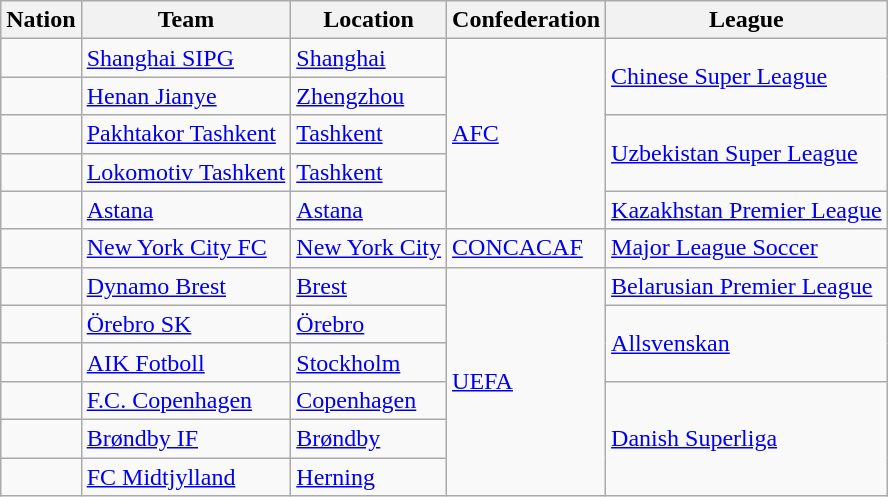<table class="wikitable sortable">
<tr>
<th>Nation</th>
<th>Team</th>
<th>Location</th>
<th>Confederation</th>
<th>League</th>
</tr>
<tr>
<td></td>
<td><a href='#'>Shanghai SIPG</a></td>
<td><a href='#'>Shanghai</a></td>
<td rowspan=5><a href='#'>AFC</a></td>
<td rowspan=2><a href='#'>Chinese Super League</a></td>
</tr>
<tr>
<td></td>
<td><a href='#'>Henan Jianye</a></td>
<td><a href='#'>Zhengzhou</a></td>
</tr>
<tr>
<td></td>
<td><a href='#'>Pakhtakor Tashkent</a></td>
<td><a href='#'>Tashkent</a></td>
<td rowspan=2><a href='#'>Uzbekistan Super League</a></td>
</tr>
<tr>
<td></td>
<td><a href='#'>Lokomotiv Tashkent</a></td>
<td><a href='#'>Tashkent</a></td>
</tr>
<tr>
<td></td>
<td><a href='#'>Astana</a></td>
<td><a href='#'>Astana</a></td>
<td rowspan=1><a href='#'>Kazakhstan Premier League</a></td>
</tr>
<tr>
<td></td>
<td><a href='#'>New York City FC</a></td>
<td><a href='#'>New York City</a></td>
<td rowspan=1><a href='#'>CONCACAF</a></td>
<td rowspan=1><a href='#'>Major League Soccer</a></td>
</tr>
<tr>
<td></td>
<td><a href='#'>Dynamo Brest</a></td>
<td><a href='#'>Brest</a></td>
<td rowspan=6><a href='#'>UEFA</a></td>
<td rowspan=1><a href='#'>Belarusian Premier League</a></td>
</tr>
<tr>
<td></td>
<td><a href='#'>Örebro SK</a></td>
<td><a href='#'>Örebro</a></td>
<td rowspan=2><a href='#'>Allsvenskan</a></td>
</tr>
<tr>
<td></td>
<td><a href='#'>AIK Fotboll</a></td>
<td><a href='#'>Stockholm</a></td>
</tr>
<tr>
<td></td>
<td><a href='#'>F.C. Copenhagen</a></td>
<td><a href='#'>Copenhagen</a></td>
<td rowspan=3><a href='#'>Danish Superliga</a></td>
</tr>
<tr>
<td></td>
<td><a href='#'>Brøndby IF</a></td>
<td><a href='#'>Brøndby</a></td>
</tr>
<tr>
<td></td>
<td><a href='#'>FC Midtjylland</a></td>
<td><a href='#'>Herning</a></td>
</tr>
</table>
